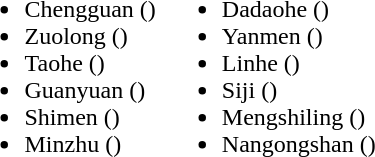<table>
<tr>
<td valign="top"><br><ul><li>Chengguan ()</li><li>Zuolong  ()</li><li>Taohe ()</li><li>Guanyuan ()</li><li>Shimen ()</li><li>Minzhu ()</li></ul></td>
<td valign="top"><br><ul><li>Dadaohe ()</li><li>Yanmen  ()</li><li>Linhe ()</li><li>Siji ()</li><li>Mengshiling ()</li><li>Nangongshan ()</li></ul></td>
</tr>
</table>
